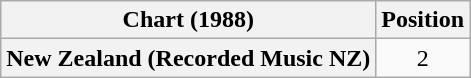<table class="wikitable plainrowheaders" style="text-align:center">
<tr>
<th>Chart (1988)</th>
<th>Position</th>
</tr>
<tr>
<th scope="row">New Zealand (Recorded Music NZ)</th>
<td>2</td>
</tr>
</table>
